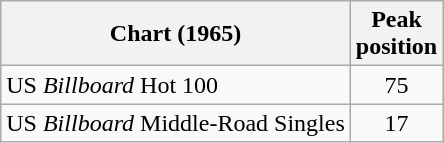<table class="wikitable sortable">
<tr>
<th align="left">Chart (1965)</th>
<th style="text-align:center;">Peak<br>position</th>
</tr>
<tr>
<td align="left">US <em>Billboard</em> Hot 100</td>
<td style="text-align:center;">75</td>
</tr>
<tr>
<td align="left">US <em>Billboard</em> Middle-Road Singles</td>
<td style="text-align:center;">17</td>
</tr>
</table>
